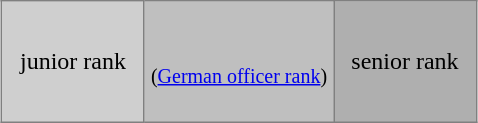<table class="toccolours" border="1" cellpadding="4" cellspacing="1" style="border-collapse: collapse; margin: 1.5em auto; clear: both;">
<tr>
<td width="30%" align="center" style="background:#cfcfcf;">junior rank<br><strong></strong></td>
<td width="40%" align="center" style="background:#bfbfbf;"><br><br><small>(<a href='#'>German officer rank</a>)</small><br>
<strong></strong><br></td>
<td width="30%" align="center" style="background:#afafaf;">senior rank<br><strong></strong></td>
</tr>
</table>
